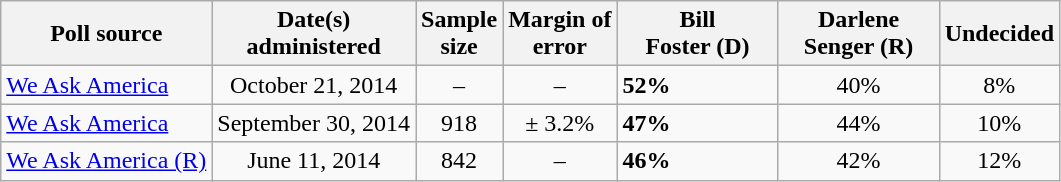<table class="wikitable">
<tr>
<th>Poll source</th>
<th>Date(s)<br>administered</th>
<th>Sample<br>size</th>
<th>Margin of<br>error</th>
<th style="width:100px;">Bill<br>Foster (D)</th>
<th style="width:100px;">Darlene<br>Senger (R)</th>
<th>Undecided</th>
</tr>
<tr>
<td><a href='#'>We Ask America</a></td>
<td align=center>October 21, 2014</td>
<td align=center>–</td>
<td align=center>–</td>
<td><strong>52%</strong></td>
<td align=center>40%</td>
<td align=center>8%</td>
</tr>
<tr>
<td><a href='#'>We Ask America</a></td>
<td align=center>September 30, 2014</td>
<td align=center>918</td>
<td align=center>± 3.2%</td>
<td><strong>47%</strong></td>
<td align=center>44%</td>
<td align=center>10%</td>
</tr>
<tr>
<td><a href='#'>We Ask America (R)</a></td>
<td align=center>June 11, 2014</td>
<td align=center>842</td>
<td align=center>–</td>
<td><strong>46%</strong></td>
<td align=center>42%</td>
<td align=center>12%</td>
</tr>
</table>
